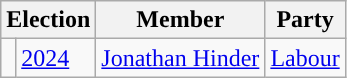<table class="wikitable">
<tr>
<th colspan="2">Election</th>
<th>Member</th>
<th>Party</th>
</tr>
<tr>
<td style="color:inherit;background-color: "></td>
<td><a href='#'>2024</a></td>
<td><a href='#'>Jonathan Hinder</a></td>
<td><a href='#'>Labour</a></td>
</tr>
</table>
